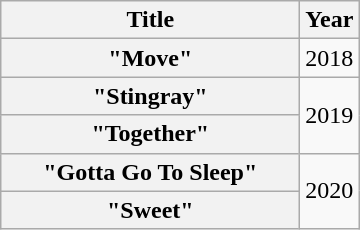<table class="wikitable plainrowheaders" style="text-align:center;">
<tr>
<th scope="col" style="width:12em;">Title</th>
<th scope="col">Year</th>
</tr>
<tr>
<th scope="row">"Move"</th>
<td>2018</td>
</tr>
<tr>
<th scope="row">"Stingray"</th>
<td rowspan="2">2019</td>
</tr>
<tr>
<th scope="row">"Together"</th>
</tr>
<tr>
<th scope="row">"Gotta Go To Sleep"</th>
<td rowspan="2">2020</td>
</tr>
<tr>
<th scope="row">"Sweet"</th>
</tr>
</table>
